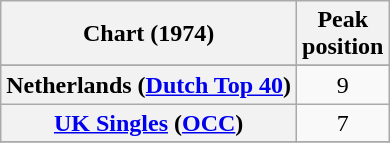<table class="wikitable sortable plainrowheaders" style=margin-bottom:0;>
<tr>
<th scope="col">Chart (1974)</th>
<th scope="col">Peak<br>position</th>
</tr>
<tr>
</tr>
<tr>
</tr>
<tr>
</tr>
<tr>
<th scope=row>Netherlands (<a href='#'>Dutch Top 40</a>)</th>
<td align=center>9</td>
</tr>
<tr>
<th scope=row><a href='#'>UK Singles</a> (<a href='#'>OCC</a>)</th>
<td align=center>7</td>
</tr>
<tr>
</tr>
</table>
